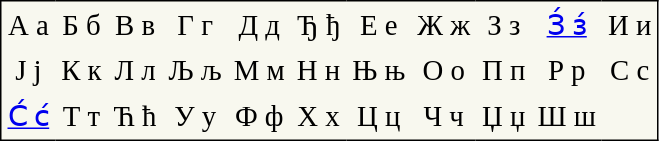<table cellpadding=4 style="font-size:larger; text-align:center; border-color:black; border-width:1px; border-style:solid; border-collapse:collapse; background-color:#F8F8EF;" summary="Thirty-two letters of the Montenegrin alphabet, capital and small">
<tr>
<td>А а</td>
<td>Б б</td>
<td>В в</td>
<td>Г г</td>
<td>Д д</td>
<td>Ђ ђ</td>
<td>Е е</td>
<td>Ж ж</td>
<td>З з</td>
<td><a href='#'>З́ з́</a></td>
<td>И и</td>
</tr>
<tr>
<td>Ј ј</td>
<td>К к</td>
<td>Л л</td>
<td>Љ љ</td>
<td>М м</td>
<td>Н н</td>
<td>Њ њ</td>
<td>О о</td>
<td>П п</td>
<td>Р р</td>
<td>С с</td>
</tr>
<tr>
<td><a href='#'>С́ с́</a></td>
<td>Т т</td>
<td>Ћ ћ</td>
<td>У у</td>
<td>Ф ф</td>
<td>Х х</td>
<td>Ц ц</td>
<td>Ч ч</td>
<td>Џ џ</td>
<td>Ш ш</td>
</tr>
</table>
